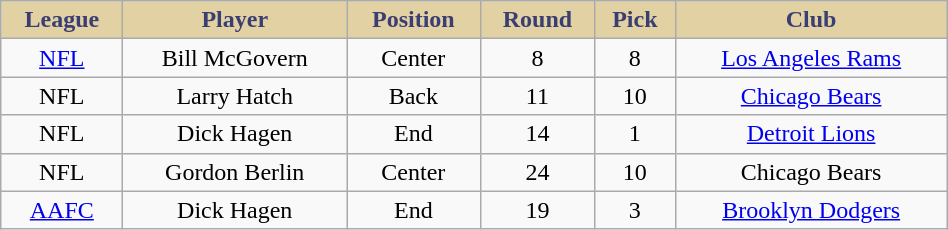<table class="wikitable" style="width:50%;">
<tr style="text-align:center; background:#e2d2a3; color:#3b3e72;">
<td><strong>League</strong></td>
<td><strong>Player</strong></td>
<td><strong>Position</strong></td>
<td><strong>Round</strong></td>
<td><strong>Pick</strong></td>
<td><strong>Club</strong></td>
</tr>
<tr style="text-align:center;" bgcolor="">
<td><a href='#'>NFL</a></td>
<td>Bill McGovern</td>
<td>Center</td>
<td>8</td>
<td>8</td>
<td><a href='#'>Los Angeles Rams</a></td>
</tr>
<tr style="text-align:center;" bgcolor="">
<td>NFL</td>
<td>Larry Hatch</td>
<td>Back</td>
<td>11</td>
<td>10</td>
<td><a href='#'>Chicago Bears</a></td>
</tr>
<tr style="text-align:center;" bgcolor="">
<td>NFL</td>
<td>Dick Hagen</td>
<td>End</td>
<td>14</td>
<td>1</td>
<td><a href='#'>Detroit Lions</a></td>
</tr>
<tr style="text-align:center;" bgcolor="">
<td>NFL</td>
<td>Gordon Berlin</td>
<td>Center</td>
<td>24</td>
<td>10</td>
<td>Chicago Bears</td>
</tr>
<tr style="text-align:center;" bgcolor="">
<td><a href='#'>AAFC</a></td>
<td>Dick Hagen</td>
<td>End</td>
<td>19</td>
<td>3</td>
<td><a href='#'>Brooklyn Dodgers</a></td>
</tr>
</table>
